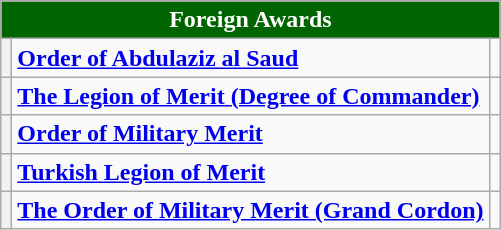<table class="wikitable">
<tr>
<th colspan="3" style="background:#006400; color:#FFFFFF; text-align:center"><strong>Foreign Awards</strong></th>
</tr>
<tr>
<th></th>
<td><strong><a href='#'>Order of Abdulaziz al Saud</a></strong></td>
<td></td>
</tr>
<tr>
<th></th>
<td><a href='#'><strong>The Legion of Merit</strong> <strong>(Degree of Commander)</strong></a><strong></strong></td>
<td></td>
</tr>
<tr>
<th><strong></strong></th>
<td><strong><a href='#'>Order of Military Merit</a></strong></td>
<td></td>
</tr>
<tr>
<th><strong></strong></th>
<td><a href='#'><strong>Turkish Legion of Merit</strong></a><strong></strong></td>
<td></td>
</tr>
<tr>
<th><strong></strong></th>
<td><strong><a href='#'>The Order of Military Merit (Grand Cordon)</a></strong></td>
<td></td>
</tr>
</table>
